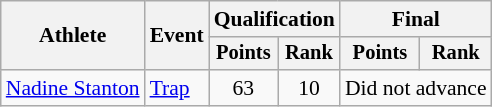<table class="wikitable" style="font-size:90%">
<tr>
<th rowspan="2">Athlete</th>
<th rowspan="2">Event</th>
<th colspan=2>Qualification</th>
<th colspan=2>Final</th>
</tr>
<tr style="font-size:95%">
<th>Points</th>
<th>Rank</th>
<th>Points</th>
<th>Rank</th>
</tr>
<tr align=center>
<td align=left><a href='#'>Nadine Stanton</a></td>
<td align=left><a href='#'>Trap</a></td>
<td>63</td>
<td>10</td>
<td colspan=2>Did not advance</td>
</tr>
</table>
